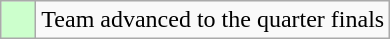<table class="wikitable">
<tr>
<td style="background: #ccffcc;">    </td>
<td>Team advanced to the quarter finals</td>
</tr>
</table>
